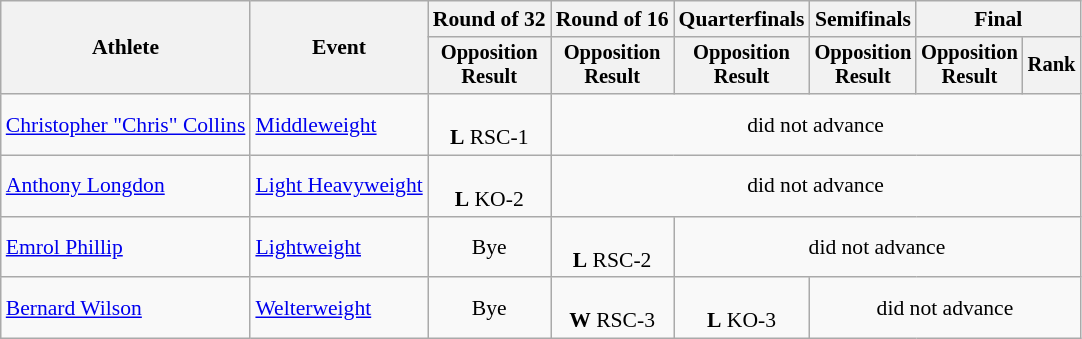<table class="wikitable" style="font-size:90%">
<tr>
<th rowspan="2">Athlete</th>
<th rowspan="2">Event</th>
<th>Round of 32</th>
<th>Round of 16</th>
<th>Quarterfinals</th>
<th>Semifinals</th>
<th colspan=2>Final</th>
</tr>
<tr style="font-size:95%">
<th>Opposition<br>Result</th>
<th>Opposition<br>Result</th>
<th>Opposition<br>Result</th>
<th>Opposition<br>Result</th>
<th>Opposition<br>Result</th>
<th>Rank</th>
</tr>
<tr align=center>
<td align=left><a href='#'>Christopher "Chris" Collins</a></td>
<td align=left><a href='#'>Middleweight</a></td>
<td><br><strong>L</strong> RSC-1</td>
<td colspan=5>did not advance</td>
</tr>
<tr align=center>
<td align=left><a href='#'>Anthony Longdon</a></td>
<td align=left><a href='#'>Light Heavyweight</a></td>
<td><br><strong>L</strong>  KO-2</td>
<td colspan=5>did not advance</td>
</tr>
<tr align=center>
<td align=left><a href='#'>Emrol Phillip</a></td>
<td align=left><a href='#'>Lightweight</a></td>
<td>Bye</td>
<td><br><strong>L</strong> RSC-2</td>
<td colspan=5>did not advance</td>
</tr>
<tr align=center>
<td align=left><a href='#'>Bernard Wilson</a></td>
<td align=left><a href='#'>Welterweight</a></td>
<td>Bye</td>
<td><br><strong>W</strong> RSC-3</td>
<td><br><strong>L</strong> KO-3</td>
<td colspan=3>did not advance</td>
</tr>
</table>
